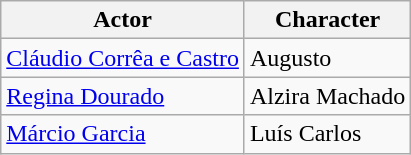<table class="wikitable">
<tr>
<th>Actor</th>
<th>Character</th>
</tr>
<tr>
<td><a href='#'>Cláudio Corrêa e Castro</a></td>
<td>Augusto</td>
</tr>
<tr>
<td><a href='#'>Regina Dourado</a></td>
<td>Alzira Machado</td>
</tr>
<tr>
<td><a href='#'>Márcio Garcia</a></td>
<td>Luís Carlos</td>
</tr>
</table>
